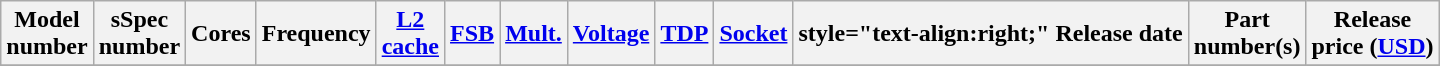<table class="wikitable">
<tr>
<th>Model<br>number</th>
<th>sSpec<br>number</th>
<th>Cores</th>
<th>Frequency</th>
<th><a href='#'>L2<br>cache</a></th>
<th><a href='#'>FSB</a></th>
<th><a href='#'>Mult.</a></th>
<th><a href='#'>Voltage</a></th>
<th><a href='#'>TDP</a></th>
<th><a href='#'>Socket</a></th>
<th>style="text-align:right;"  Release date</th>
<th>Part<br>number(s)</th>
<th>Release<br>price (<a href='#'>USD</a>)</th>
</tr>
<tr>
</tr>
</table>
